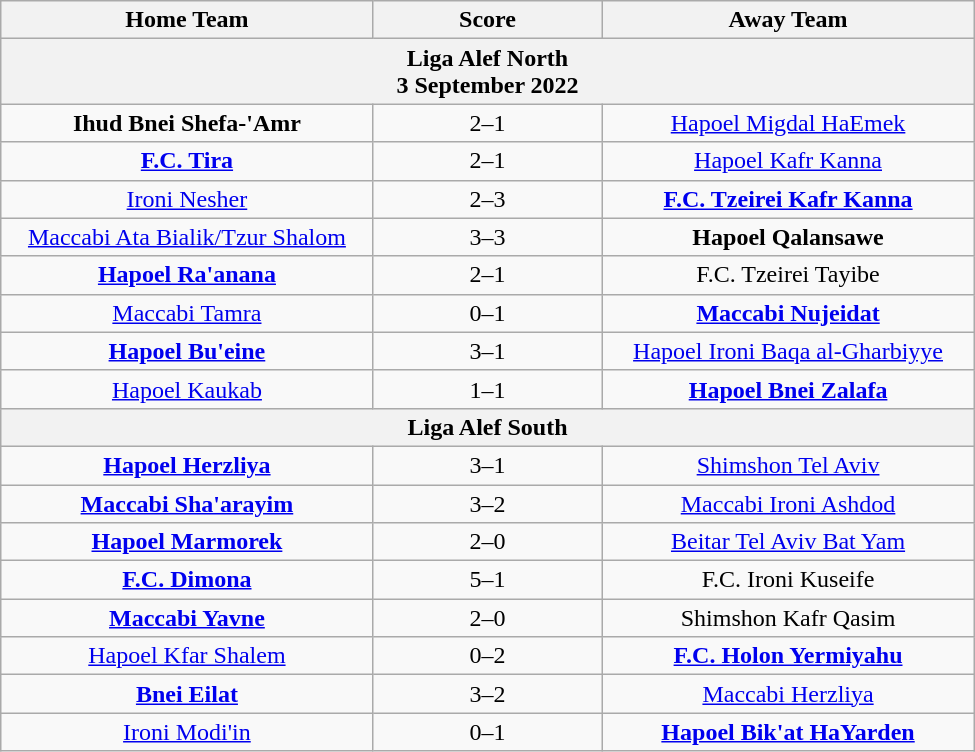<table class="wikitable" style="text-align: center; width:650px">
<tr>
<th scope="col" width="200px">Home Team</th>
<th scope="col" width="120px">Score</th>
<th scope="col" width="200px">Away Team</th>
</tr>
<tr>
<th colspan="3">Liga Alef North<br>3 September 2022</th>
</tr>
<tr>
<td><strong>Ihud Bnei Shefa-'Amr</strong></td>
<td>2–1</td>
<td><a href='#'>Hapoel Migdal HaEmek</a></td>
</tr>
<tr>
<td><strong><a href='#'>F.C. Tira</a></strong></td>
<td>2–1</td>
<td><a href='#'>Hapoel Kafr Kanna</a></td>
</tr>
<tr>
<td><a href='#'>Ironi Nesher</a></td>
<td>2–3 </td>
<td><strong><a href='#'>F.C. Tzeirei Kafr Kanna</a></strong></td>
</tr>
<tr>
<td><a href='#'>Maccabi Ata Bialik/Tzur Shalom</a></td>
<td>3–3 </td>
<td><strong>Hapoel Qalansawe</strong></td>
</tr>
<tr>
<td><strong><a href='#'>Hapoel Ra'anana</a></strong></td>
<td>2–1</td>
<td>F.C. Tzeirei Tayibe</td>
</tr>
<tr>
<td><a href='#'>Maccabi Tamra</a></td>
<td>0–1</td>
<td><strong><a href='#'>Maccabi Nujeidat</a></strong></td>
</tr>
<tr>
<td><strong><a href='#'>Hapoel Bu'eine</a></strong></td>
<td>3–1 </td>
<td><a href='#'>Hapoel Ironi Baqa al-Gharbiyye</a></td>
</tr>
<tr>
<td><a href='#'>Hapoel Kaukab</a></td>
<td>1–1 </td>
<td><strong><a href='#'>Hapoel Bnei Zalafa</a></strong></td>
</tr>
<tr>
<th colspan="3">Liga Alef South</th>
</tr>
<tr>
<td><strong><a href='#'>Hapoel Herzliya</a></strong></td>
<td>3–1 </td>
<td><a href='#'>Shimshon Tel Aviv</a></td>
</tr>
<tr>
<td><strong><a href='#'>Maccabi Sha'arayim</a></strong></td>
<td>3–2</td>
<td><a href='#'>Maccabi Ironi Ashdod</a></td>
</tr>
<tr>
<td><strong><a href='#'>Hapoel Marmorek</a></strong></td>
<td>2–0</td>
<td><a href='#'>Beitar Tel Aviv Bat Yam</a></td>
</tr>
<tr>
<td><strong><a href='#'>F.C. Dimona</a></strong></td>
<td>5–1</td>
<td>F.C. Ironi Kuseife</td>
</tr>
<tr>
<td><strong><a href='#'>Maccabi Yavne</a></strong></td>
<td>2–0</td>
<td>Shimshon Kafr Qasim</td>
</tr>
<tr>
<td><a href='#'>Hapoel Kfar Shalem</a></td>
<td>0–2</td>
<td><strong><a href='#'>F.C. Holon Yermiyahu</a></strong></td>
</tr>
<tr>
<td><strong><a href='#'>Bnei Eilat</a></strong></td>
<td>3–2</td>
<td><a href='#'>Maccabi Herzliya</a></td>
</tr>
<tr>
<td><a href='#'>Ironi Modi'in</a></td>
<td>0–1</td>
<td><strong><a href='#'>Hapoel Bik'at HaYarden</a></strong></td>
</tr>
</table>
